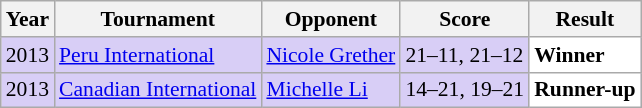<table class="sortable wikitable" style="font-size: 90%;">
<tr>
<th>Year</th>
<th>Tournament</th>
<th>Opponent</th>
<th>Score</th>
<th>Result</th>
</tr>
<tr style="background:#D8CEF6">
<td align="center">2013</td>
<td align="left"><a href='#'>Peru International</a></td>
<td align="left"> <a href='#'>Nicole Grether</a></td>
<td align="left">21–11, 21–12</td>
<td style="text-align:left; background:white"> <strong>Winner</strong></td>
</tr>
<tr style="background:#D8CEF6">
<td align="center">2013</td>
<td align="left"><a href='#'>Canadian International</a></td>
<td align="left"> <a href='#'>Michelle Li</a></td>
<td align="left">14–21, 19–21</td>
<td style="text-align:left; background:white"> <strong>Runner-up</strong></td>
</tr>
</table>
